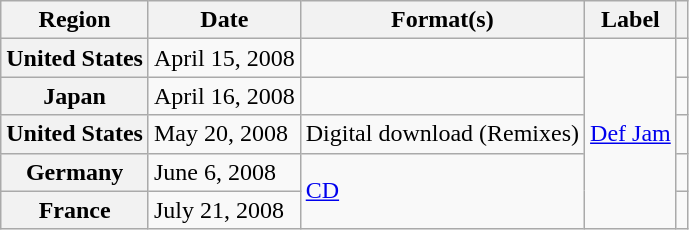<table class="wikitable plainrowheaders">
<tr>
<th scope="col">Region</th>
<th scope="col">Date</th>
<th scope="col">Format(s)</th>
<th scope="col">Label</th>
<th scope="col"></th>
</tr>
<tr>
<th scope="row">United States</th>
<td>April 15, 2008</td>
<td></td>
<td rowspan="5"><a href='#'>Def Jam</a></td>
<td align="center"></td>
</tr>
<tr>
<th scope="row">Japan</th>
<td>April 16, 2008</td>
<td></td>
<td align="center"></td>
</tr>
<tr>
<th scope="row">United States</th>
<td>May 20, 2008</td>
<td>Digital download (Remixes)</td>
<td align="center"></td>
</tr>
<tr>
<th scope="row">Germany</th>
<td>June 6, 2008</td>
<td rowspan="2"><a href='#'>CD</a></td>
<td align="center"></td>
</tr>
<tr>
<th scope="row">France</th>
<td>July 21, 2008</td>
<td align="center"></td>
</tr>
</table>
